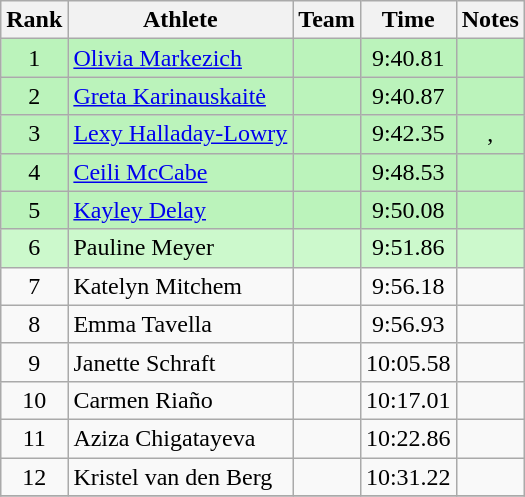<table class="wikitable sortable" style="text-align:center">
<tr>
<th>Rank</th>
<th>Athlete</th>
<th>Team</th>
<th>Time</th>
<th>Notes</th>
</tr>
<tr bgcolor=bbf3bb>
<td>1</td>
<td align=left> <a href='#'>Olivia Markezich</a></td>
<td></td>
<td>9:40.81</td>
<td></td>
</tr>
<tr bgcolor=bbf3bb>
<td>2</td>
<td align=left> <a href='#'>Greta Karinauskaitė</a></td>
<td></td>
<td>9:40.87</td>
<td></td>
</tr>
<tr bgcolor=bbf3bb>
<td>3</td>
<td align=left> <a href='#'>Lexy Halladay-Lowry</a></td>
<td></td>
<td>9:42.35</td>
<td>, </td>
</tr>
<tr bgcolor=bbf3bb>
<td>4</td>
<td align=left> <a href='#'>Ceili McCabe</a></td>
<td></td>
<td>9:48.53</td>
<td></td>
</tr>
<tr bgcolor=bbf3bb>
<td>5</td>
<td align=left> <a href='#'>Kayley Delay</a></td>
<td></td>
<td>9:50.08</td>
<td></td>
</tr>
<tr bgcolor=ccf9cc>
<td>6</td>
<td align=left> Pauline Meyer</td>
<td></td>
<td>9:51.86</td>
<td></td>
</tr>
<tr>
<td>7</td>
<td align=left> Katelyn Mitchem</td>
<td></td>
<td>9:56.18</td>
<td></td>
</tr>
<tr>
<td>8</td>
<td align=left> Emma Tavella</td>
<td></td>
<td>9:56.93</td>
<td></td>
</tr>
<tr>
<td>9</td>
<td align=left> Janette Schraft</td>
<td></td>
<td>10:05.58</td>
<td></td>
</tr>
<tr>
<td>10</td>
<td align=left> Carmen Riaño</td>
<td></td>
<td>10:17.01</td>
<td></td>
</tr>
<tr>
<td>11</td>
<td align=left> Aziza Chigatayeva</td>
<td></td>
<td>10:22.86</td>
<td></td>
</tr>
<tr>
<td>12</td>
<td align=left> Kristel van den Berg</td>
<td></td>
<td>10:31.22</td>
<td></td>
</tr>
<tr>
</tr>
</table>
